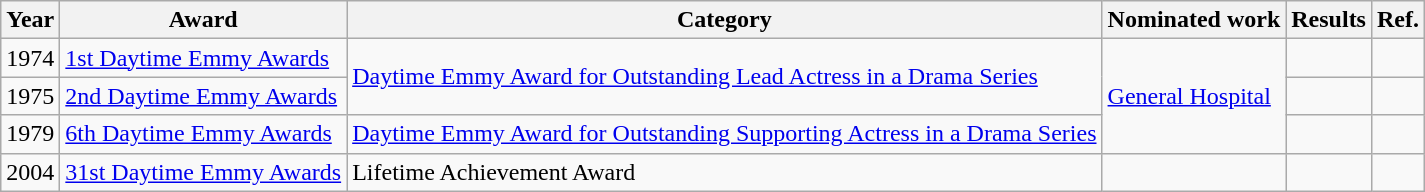<table class="wikitable sortable">
<tr>
<th scope="col">Year</th>
<th scope="col">Award</th>
<th scope="col">Category</th>
<th scope="col">Nominated work</th>
<th scope="col">Results</th>
<th>Ref.</th>
</tr>
<tr>
<td>1974</td>
<td><a href='#'>1st Daytime Emmy Awards</a></td>
<td rowspan="2"><a href='#'>Daytime Emmy Award for Outstanding Lead Actress in a Drama Series</a></td>
<td rowspan="3"><a href='#'>General Hospital</a></td>
<td></td>
<td></td>
</tr>
<tr>
<td>1975</td>
<td><a href='#'>2nd Daytime Emmy Awards</a></td>
<td></td>
<td></td>
</tr>
<tr>
<td>1979</td>
<td><a href='#'>6th Daytime Emmy Awards</a></td>
<td><a href='#'>Daytime Emmy Award for Outstanding Supporting Actress in a Drama Series</a></td>
<td></td>
<td></td>
</tr>
<tr>
<td>2004</td>
<td><a href='#'>31st Daytime Emmy Awards</a></td>
<td>Lifetime Achievement Award</td>
<td></td>
<td></td>
<td></td>
</tr>
</table>
